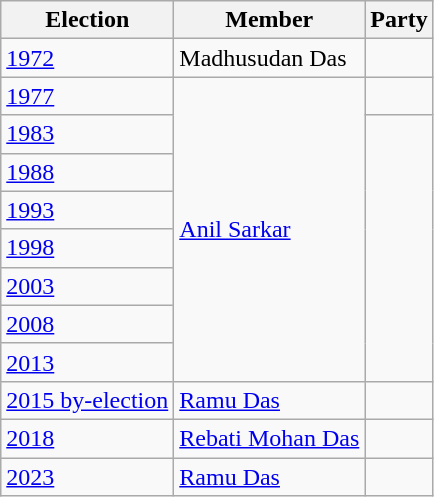<table class="wikitable sortable">
<tr>
<th>Election</th>
<th>Member</th>
<th colspan=2>Party</th>
</tr>
<tr>
<td><a href='#'>1972</a></td>
<td>Madhusudan Das</td>
<td></td>
</tr>
<tr>
<td><a href='#'>1977</a></td>
<td rowspan=8><a href='#'>Anil Sarkar</a></td>
<td></td>
</tr>
<tr>
<td><a href='#'>1983</a></td>
</tr>
<tr>
<td><a href='#'>1988</a></td>
</tr>
<tr>
<td><a href='#'>1993</a></td>
</tr>
<tr>
<td><a href='#'>1998</a></td>
</tr>
<tr>
<td><a href='#'>2003</a></td>
</tr>
<tr>
<td><a href='#'>2008</a></td>
</tr>
<tr>
<td><a href='#'>2013</a></td>
</tr>
<tr>
<td><a href='#'>2015 by-election</a></td>
<td><a href='#'>Ramu Das</a></td>
<td></td>
</tr>
<tr>
<td><a href='#'>2018</a></td>
<td><a href='#'>Rebati Mohan Das</a></td>
<td></td>
</tr>
<tr>
<td><a href='#'>2023</a></td>
<td><a href='#'>Ramu Das</a></td>
<td></td>
</tr>
</table>
